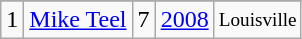<table class="wikitable">
<tr>
</tr>
<tr>
<td>1</td>
<td><a href='#'>Mike Teel</a></td>
<td><abbr>7</abbr></td>
<td><a href='#'>2008</a></td>
<td style="font-size:80%;">Louisville</td>
</tr>
</table>
